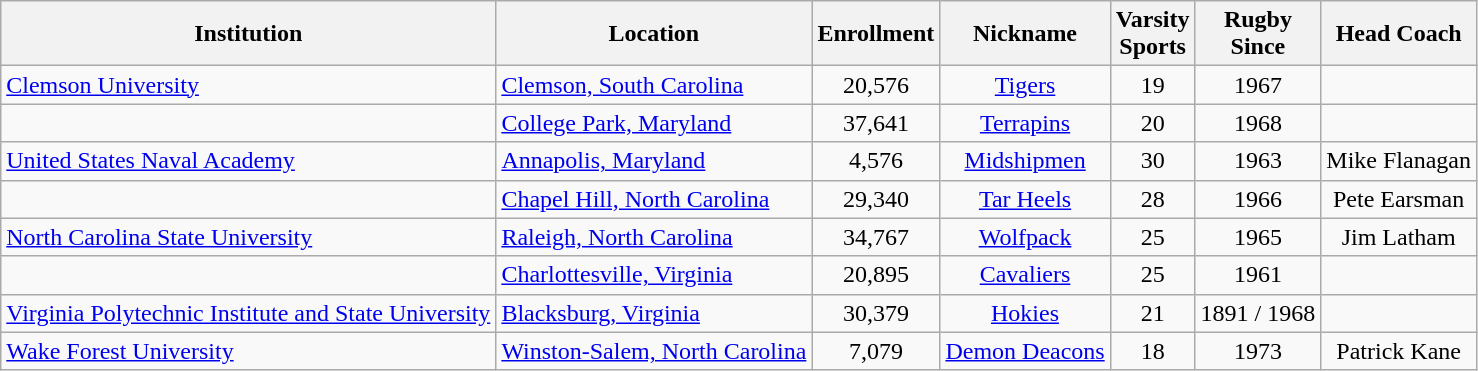<table class="wikitable sortable" style="text-align:center; font-size:100%;">
<tr>
<th>Institution</th>
<th>Location</th>
<th>Enrollment</th>
<th>Nickname</th>
<th>Varsity<br>Sports</th>
<th>Rugby <br> Since</th>
<th>Head Coach</th>
</tr>
<tr>
<td align=left><a href='#'>Clemson University</a></td>
<td align=left><a href='#'>Clemson, South Carolina</a></td>
<td>20,576</td>
<td><a href='#'>Tigers</a></td>
<td>19</td>
<td>1967</td>
<td></td>
</tr>
<tr>
<td align=left></td>
<td align=left><a href='#'>College Park, Maryland</a></td>
<td>37,641</td>
<td><a href='#'>Terrapins</a></td>
<td>20</td>
<td>1968</td>
<td></td>
</tr>
<tr>
<td align=left><a href='#'>United States Naval Academy</a></td>
<td align=left><a href='#'>Annapolis, Maryland</a></td>
<td>4,576</td>
<td><a href='#'>Midshipmen</a></td>
<td>30</td>
<td>1963</td>
<td>Mike Flanagan</td>
</tr>
<tr>
<td align=left></td>
<td align=left><a href='#'>Chapel Hill, North Carolina</a></td>
<td>29,340</td>
<td><a href='#'>Tar Heels</a></td>
<td>28</td>
<td>1966</td>
<td>Pete Earsman</td>
</tr>
<tr>
<td align=left><a href='#'>North Carolina State University</a></td>
<td align=left><a href='#'>Raleigh, North Carolina</a></td>
<td>34,767</td>
<td><a href='#'>Wolfpack</a></td>
<td>25</td>
<td>1965</td>
<td>Jim Latham</td>
</tr>
<tr>
<td align=left></td>
<td align=left><a href='#'>Charlottesville, Virginia</a></td>
<td>20,895</td>
<td><a href='#'>Cavaliers</a></td>
<td>25</td>
<td>1961</td>
<td></td>
</tr>
<tr>
<td align=left><a href='#'>Virginia Polytechnic Institute and State University</a></td>
<td align=left><a href='#'>Blacksburg, Virginia</a></td>
<td>30,379</td>
<td><a href='#'>Hokies</a></td>
<td>21</td>
<td>1891 / 1968</td>
<td></td>
</tr>
<tr>
<td align=left><a href='#'>Wake Forest University</a></td>
<td align=left><a href='#'>Winston-Salem, North Carolina</a></td>
<td>7,079</td>
<td><a href='#'>Demon Deacons</a></td>
<td>18</td>
<td>1973</td>
<td>Patrick Kane</td>
</tr>
</table>
